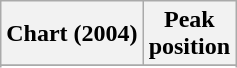<table class="wikitable plainrowheaders">
<tr>
<th scope="col">Chart (2004)</th>
<th scope="col">Peak<br>position</th>
</tr>
<tr>
</tr>
<tr>
</tr>
</table>
